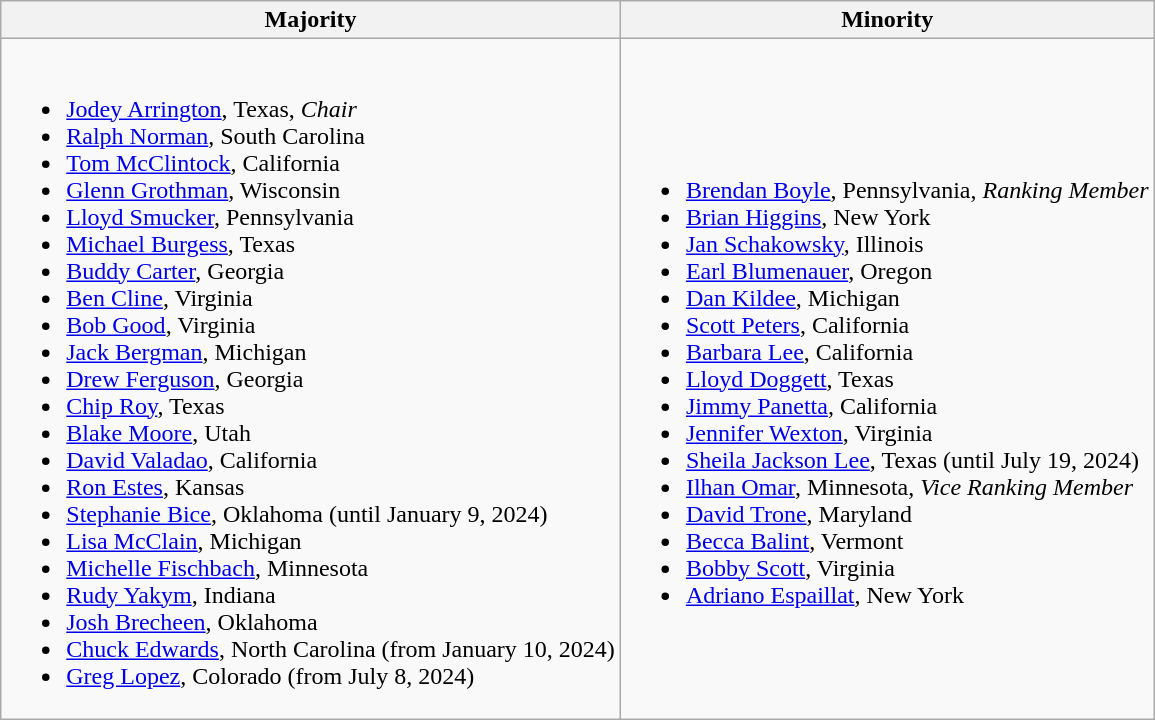<table class=wikitable>
<tr>
<th>Majority</th>
<th>Minority</th>
</tr>
<tr>
<td><br><ul><li><a href='#'>Jodey Arrington</a>, Texas, <em>Chair</em></li><li><a href='#'>Ralph Norman</a>, South Carolina</li><li><a href='#'>Tom McClintock</a>, California</li><li><a href='#'>Glenn Grothman</a>, Wisconsin</li><li><a href='#'>Lloyd Smucker</a>, Pennsylvania</li><li><a href='#'>Michael Burgess</a>, Texas</li><li><a href='#'>Buddy Carter</a>, Georgia</li><li><a href='#'>Ben Cline</a>, Virginia</li><li><a href='#'>Bob Good</a>, Virginia</li><li><a href='#'>Jack Bergman</a>, Michigan</li><li><a href='#'>Drew Ferguson</a>, Georgia</li><li><a href='#'>Chip Roy</a>, Texas</li><li><a href='#'>Blake Moore</a>, Utah</li><li><a href='#'>David Valadao</a>, California</li><li><a href='#'>Ron Estes</a>, Kansas</li><li><a href='#'>Stephanie Bice</a>, Oklahoma (until January 9, 2024)</li><li><a href='#'>Lisa McClain</a>, Michigan</li><li><a href='#'>Michelle Fischbach</a>, Minnesota</li><li><a href='#'>Rudy Yakym</a>, Indiana</li><li><a href='#'>Josh Brecheen</a>, Oklahoma</li><li><a href='#'>Chuck Edwards</a>, North Carolina (from January 10, 2024)</li><li><a href='#'>Greg Lopez</a>, Colorado (from July 8, 2024)</li></ul></td>
<td><br><ul><li><a href='#'>Brendan Boyle</a>, Pennsylvania, <em>Ranking Member</em></li><li><a href='#'>Brian Higgins</a>, New York</li><li><a href='#'>Jan Schakowsky</a>, Illinois</li><li><a href='#'>Earl Blumenauer</a>, Oregon</li><li><a href='#'>Dan Kildee</a>, Michigan</li><li><a href='#'>Scott Peters</a>, California</li><li><a href='#'>Barbara Lee</a>, California</li><li><a href='#'>Lloyd Doggett</a>, Texas</li><li><a href='#'>Jimmy Panetta</a>, California</li><li><a href='#'>Jennifer Wexton</a>, Virginia</li><li><a href='#'>Sheila Jackson Lee</a>, Texas (until July 19, 2024)</li><li><a href='#'>Ilhan Omar</a>, Minnesota, <em>Vice Ranking Member</em></li><li><a href='#'>David Trone</a>, Maryland</li><li><a href='#'>Becca Balint</a>, Vermont</li><li><a href='#'>Bobby Scott</a>, Virginia</li><li><a href='#'>Adriano Espaillat</a>, New York</li></ul></td>
</tr>
</table>
